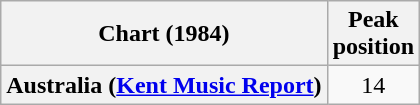<table class="wikitable plainrowheaders" style="text-align:center">
<tr>
<th>Chart (1984)</th>
<th>Peak<br>position</th>
</tr>
<tr>
<th scope="row">Australia (<a href='#'>Kent Music Report</a>)</th>
<td>14</td>
</tr>
</table>
